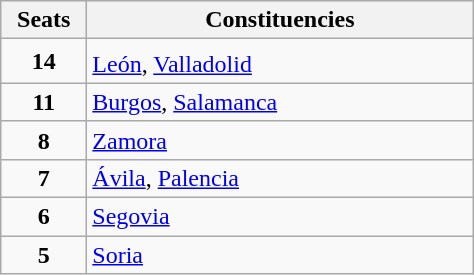<table class="wikitable" style="text-align:left;">
<tr>
<th width="50">Seats</th>
<th width="250">Constituencies</th>
</tr>
<tr>
<td align="center"><strong>14</strong></td>
<td><a href='#'>León</a><sup></sup>, <a href='#'>Valladolid</a></td>
</tr>
<tr>
<td align="center"><strong>11</strong></td>
<td><a href='#'>Burgos</a>, <a href='#'>Salamanca</a></td>
</tr>
<tr>
<td align="center"><strong>8</strong></td>
<td><a href='#'>Zamora</a></td>
</tr>
<tr>
<td align="center"><strong>7</strong></td>
<td><a href='#'>Ávila</a>, <a href='#'>Palencia</a></td>
</tr>
<tr>
<td align="center"><strong>6</strong></td>
<td><a href='#'>Segovia</a></td>
</tr>
<tr>
<td align="center"><strong>5</strong></td>
<td><a href='#'>Soria</a></td>
</tr>
</table>
